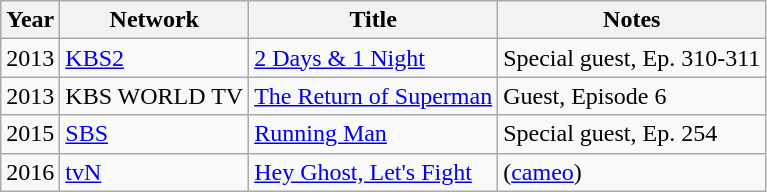<table class="wikitable">
<tr>
<th>Year</th>
<th>Network</th>
<th>Title</th>
<th>Notes</th>
</tr>
<tr>
<td>2013</td>
<td><a href='#'>KBS2</a></td>
<td><a href='#'>2 Days & 1 Night</a></td>
<td>Special guest, Ep. 310-311</td>
</tr>
<tr>
<td>2013</td>
<td>KBS WORLD TV</td>
<td><a href='#'>The Return of Superman</a></td>
<td>Guest, Episode 6</td>
</tr>
<tr>
<td>2015</td>
<td><a href='#'>SBS</a></td>
<td><a href='#'>Running Man</a></td>
<td>Special guest, Ep. 254</td>
</tr>
<tr>
<td>2016</td>
<td><a href='#'>tvN</a></td>
<td><a href='#'>Hey Ghost, Let's Fight</a></td>
<td>(<a href='#'>cameo</a>)</td>
</tr>
</table>
